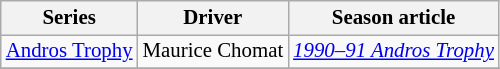<table class="wikitable" style="font-size: 87%;">
<tr>
<th>Series</th>
<th>Driver</th>
<th>Season article</th>
</tr>
<tr>
<td><a href='#'>Andros Trophy</a></td>
<td> Maurice Chomat</td>
<td><em><a href='#'>1990–91 Andros Trophy</a></em></td>
</tr>
<tr>
</tr>
</table>
